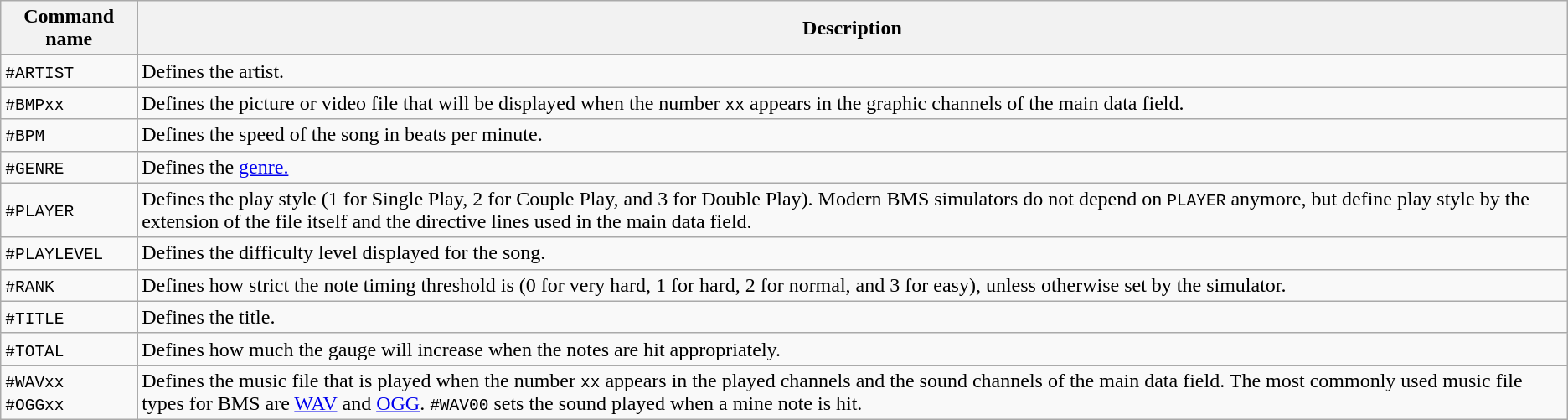<table class="wikitable sortable">
<tr>
<th>Command name</th>
<th>Description</th>
</tr>
<tr>
<td><code>#ARTIST</code></td>
<td>Defines the artist.</td>
</tr>
<tr>
<td><code>#BMPxx</code></td>
<td>Defines the picture or video file that will be displayed when the number <code>xx</code> appears in the graphic channels of the main data field.</td>
</tr>
<tr>
<td><code>#BPM</code></td>
<td>Defines the speed of the song in beats per minute.</td>
</tr>
<tr>
<td><code>#GENRE</code></td>
<td>Defines the <a href='#'>genre.</a></td>
</tr>
<tr>
<td><code>#PLAYER</code></td>
<td>Defines the play style (1 for Single Play, 2 for Couple Play, and 3 for Double Play). Modern BMS simulators do not depend on <code>PLAYER</code> anymore, but define play style by the extension of the file itself and the directive lines used in the main data field.</td>
</tr>
<tr>
<td><code>#PLAYLEVEL</code></td>
<td>Defines the difficulty level displayed for the song.</td>
</tr>
<tr>
<td><code>#RANK</code></td>
<td>Defines how strict the note timing threshold is (0 for very hard, 1 for hard, 2 for normal, and 3 for easy), unless otherwise set by the simulator.</td>
</tr>
<tr>
<td><code>#TITLE</code></td>
<td>Defines the title.</td>
</tr>
<tr>
<td><code>#TOTAL</code></td>
<td>Defines how much the gauge will increase when the notes are hit appropriately.</td>
</tr>
<tr>
<td><code>#WAVxx</code><br><code>#OGGxx</code></td>
<td>Defines the music file that is played when the number <code>xx</code> appears in the played channels and the sound channels of the main data field. The most commonly used music file types for BMS are <a href='#'>WAV</a> and <a href='#'>OGG</a>. <code>#WAV00</code> sets the sound played when a mine note is hit.</td>
</tr>
</table>
